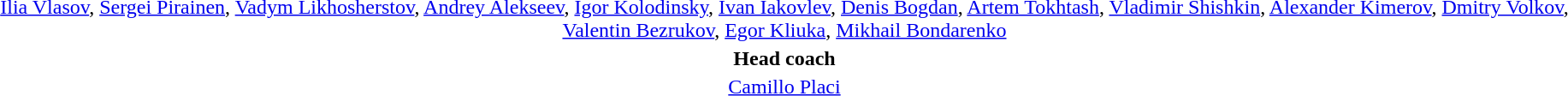<table style="text-align: center; margin-top: 2em; margin-left: auto; margin-right: auto">
<tr>
<td><a href='#'>Ilia Vlasov</a>, <a href='#'>Sergei Pirainen</a>, <a href='#'>Vadym Likhosherstov</a>, <a href='#'>Andrey Alekseev</a>, <a href='#'>Igor Kolodinsky</a>, <a href='#'>Ivan Iakovlev</a>, <a href='#'>Denis Bogdan</a>, <a href='#'>Artem Tokhtash</a>, <a href='#'>Vladimir Shishkin</a>, <a href='#'>Alexander Kimerov</a>, <a href='#'>Dmitry Volkov</a>, <a href='#'>Valentin Bezrukov</a>, <a href='#'>Egor Kliuka</a>, <a href='#'>Mikhail Bondarenko</a></td>
</tr>
<tr>
<td><strong>Head coach</strong></td>
</tr>
<tr>
<td><a href='#'>Camillo Placi</a></td>
</tr>
</table>
